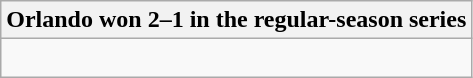<table class="wikitable collapsible collapsed">
<tr>
<th>Orlando won 2–1 in the regular-season series</th>
</tr>
<tr>
<td><br>

</td>
</tr>
</table>
